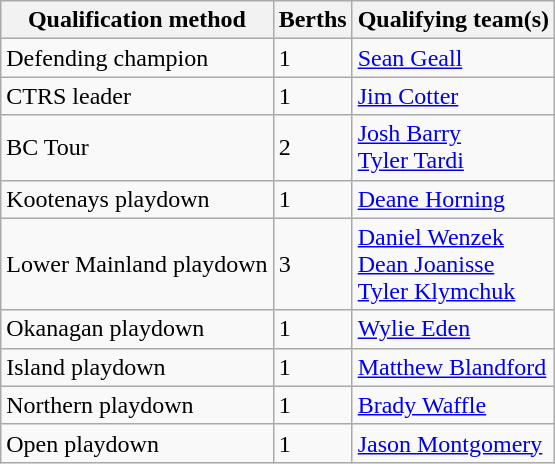<table class="wikitable" border="1">
<tr>
<th>Qualification method</th>
<th>Berths</th>
<th>Qualifying team(s)</th>
</tr>
<tr>
<td>Defending champion</td>
<td>1</td>
<td><a href='#'>Sean Geall</a></td>
</tr>
<tr>
<td>CTRS leader</td>
<td>1</td>
<td><a href='#'>Jim Cotter</a></td>
</tr>
<tr>
<td>BC Tour</td>
<td>2</td>
<td><a href='#'>Josh Barry</a> <br> <a href='#'>Tyler Tardi</a></td>
</tr>
<tr>
<td>Kootenays playdown</td>
<td>1</td>
<td><a href='#'>Deane Horning</a></td>
</tr>
<tr>
<td>Lower Mainland playdown</td>
<td>3</td>
<td><a href='#'>Daniel Wenzek</a> <br> <a href='#'>Dean Joanisse</a> <br> <a href='#'>Tyler Klymchuk</a></td>
</tr>
<tr>
<td>Okanagan playdown</td>
<td>1</td>
<td><a href='#'>Wylie Eden</a></td>
</tr>
<tr>
<td>Island playdown</td>
<td>1</td>
<td><a href='#'>Matthew Blandford</a></td>
</tr>
<tr>
<td>Northern playdown</td>
<td>1</td>
<td><a href='#'>Brady Waffle</a></td>
</tr>
<tr>
<td>Open playdown</td>
<td>1</td>
<td><a href='#'>Jason Montgomery</a></td>
</tr>
</table>
